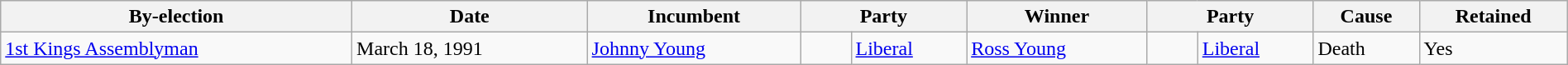<table class=wikitable style="width:100%">
<tr>
<th>By-election</th>
<th>Date</th>
<th>Incumbent</th>
<th colspan=2>Party</th>
<th>Winner</th>
<th colspan=2>Party</th>
<th>Cause</th>
<th>Retained</th>
</tr>
<tr>
<td><a href='#'>1st Kings Assemblyman</a></td>
<td>March 18, 1991</td>
<td><a href='#'>Johnny Young</a></td>
<td>    </td>
<td><a href='#'>Liberal</a></td>
<td><a href='#'>Ross Young</a></td>
<td>    </td>
<td><a href='#'>Liberal</a></td>
<td>Death</td>
<td>Yes</td>
</tr>
</table>
